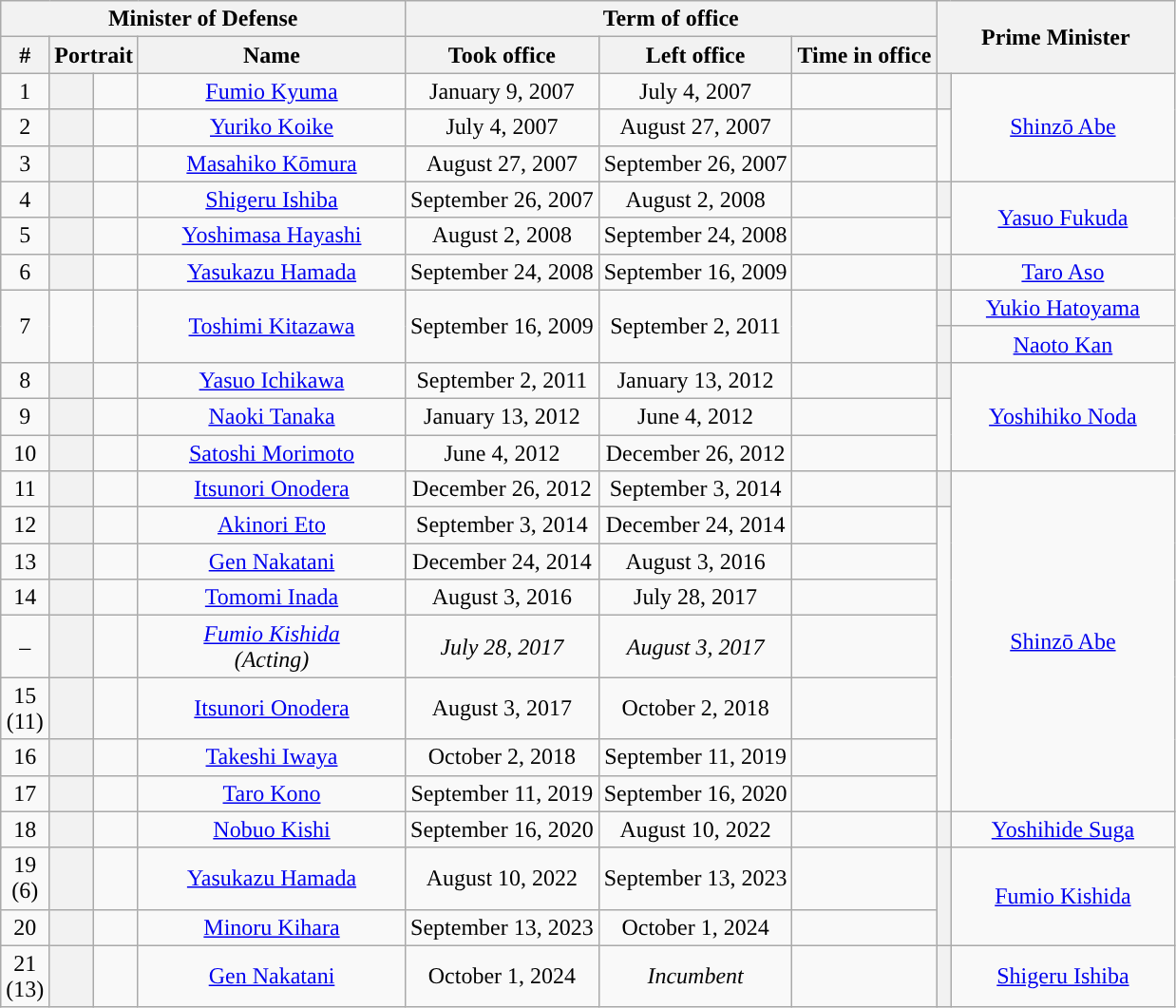<table class="wikitable"  style="text-align:center">
<tr>
<th colspan=4>Minister of Defense</th>
<th colspan=3>Term of office</th>
<th style="width:160px;" rowspan=2 colspan=2>Prime Minister</th>
</tr>
<tr>
<th>#</th>
<th colspan=2>Portrait</th>
<th width=180px>Name</th>
<th>Took office</th>
<th>Left office</th>
<th>Time in office</th>
</tr>
<tr>
<td>1</td>
<th style="background-color: "></th>
<td></td>
<td><a href='#'>Fumio Kyuma</a></td>
<td>January 9, 2007</td>
<td>July 4, 2007</td>
<td></td>
<th style="background-color: "></th>
<td rowspan=3><a href='#'>Shinzō Abe</a></td>
</tr>
<tr>
<td>2</td>
<th style="background-color: "></th>
<td></td>
<td><a href='#'>Yuriko Koike</a></td>
<td>July 4, 2007</td>
<td>August 27, 2007</td>
<td></td>
</tr>
<tr>
<td>3</td>
<th style="background-color: "></th>
<td></td>
<td><a href='#'>Masahiko Kōmura</a></td>
<td>August 27, 2007</td>
<td>September 26, 2007</td>
<td></td>
</tr>
<tr>
<td>4</td>
<th style="background-color: "></th>
<td></td>
<td><a href='#'>Shigeru Ishiba</a></td>
<td>September 26, 2007</td>
<td>August 2, 2008</td>
<td></td>
<th style="background-color: "></th>
<td rowspan=2><a href='#'>Yasuo Fukuda</a></td>
</tr>
<tr>
<td>5</td>
<th style="background-color: "></th>
<td></td>
<td><a href='#'>Yoshimasa Hayashi</a></td>
<td>August 2, 2008</td>
<td>September 24, 2008</td>
<td></td>
</tr>
<tr>
<td>6</td>
<th style="background-color: "></th>
<td></td>
<td><a href='#'>Yasukazu Hamada</a></td>
<td>September 24, 2008</td>
<td>September 16, 2009</td>
<td></td>
<th style="background-color: "></th>
<td><a href='#'>Taro Aso</a></td>
</tr>
<tr>
<td rowspan=2>7</td>
<td rowspan=2 style="background-color: "></td>
<td rowspan=2></td>
<td rowspan=2><a href='#'>Toshimi Kitazawa</a></td>
<td rowspan=2>September 16, 2009</td>
<td rowspan=2>September 2, 2011</td>
<td rowspan=2></td>
<th style="background-color: "></th>
<td><a href='#'>Yukio Hatoyama</a></td>
</tr>
<tr>
<th style="background-color: "></th>
<td><a href='#'>Naoto Kan</a></td>
</tr>
<tr>
<td>8</td>
<th style="background-color: "></th>
<td></td>
<td><a href='#'>Yasuo Ichikawa</a></td>
<td>September 2, 2011</td>
<td>January 13, 2012</td>
<td></td>
<th style="background-color: "></th>
<td rowspan=3><a href='#'>Yoshihiko Noda</a></td>
</tr>
<tr>
<td>9</td>
<th style="background-color: "></th>
<td></td>
<td><a href='#'>Naoki Tanaka</a></td>
<td>January 13, 2012</td>
<td>June 4, 2012</td>
<td></td>
</tr>
<tr>
<td>10</td>
<th style="background-color: "></th>
<td></td>
<td><a href='#'>Satoshi Morimoto</a></td>
<td>June 4, 2012</td>
<td>December 26, 2012</td>
<td></td>
</tr>
<tr>
<td>11</td>
<th style="background-color: "></th>
<td></td>
<td><a href='#'>Itsunori Onodera</a></td>
<td>December 26, 2012</td>
<td>September 3, 2014</td>
<td></td>
<th style="background-color: "></th>
<td rowspan=8><a href='#'>Shinzō Abe</a></td>
</tr>
<tr>
<td>12</td>
<th style="background-color: "></th>
<td></td>
<td><a href='#'>Akinori Eto</a></td>
<td>September 3, 2014</td>
<td>December 24, 2014</td>
<td></td>
</tr>
<tr>
<td>13</td>
<th style="background-color: "></th>
<td></td>
<td><a href='#'>Gen Nakatani</a></td>
<td>December 24, 2014</td>
<td>August 3, 2016</td>
<td></td>
</tr>
<tr>
<td>14</td>
<th style="background-color: "></th>
<td></td>
<td><a href='#'>Tomomi Inada</a></td>
<td>August 3, 2016</td>
<td>July 28, 2017</td>
<td></td>
</tr>
<tr>
<td>–</td>
<th style="background-color: "></th>
<td></td>
<td><em><a href='#'>Fumio Kishida</a></em> <em><br>(Acting)</em></td>
<td><em>July 28, 2017</em></td>
<td><em>August 3, 2017</em></td>
<td><em></em></td>
</tr>
<tr>
<td>15<br>(11)</td>
<th style="background-color: "></th>
<td></td>
<td><a href='#'>Itsunori Onodera</a></td>
<td>August 3, 2017</td>
<td>October 2, 2018</td>
<td></td>
</tr>
<tr>
<td>16</td>
<th style="background-color: "></th>
<td></td>
<td><a href='#'>Takeshi Iwaya</a></td>
<td>October 2, 2018</td>
<td>September 11, 2019</td>
<td></td>
</tr>
<tr>
<td>17</td>
<th style="background-color: "></th>
<td></td>
<td><a href='#'>Taro Kono</a></td>
<td>September 11, 2019</td>
<td>September 16, 2020</td>
<td></td>
</tr>
<tr>
<td rowspan=2>18</td>
<th rowspan=2 style="background-color: "></th>
<td rowspan=2></td>
<td rowspan=2><a href='#'>Nobuo Kishi</a></td>
<td rowspan=2>September 16, 2020</td>
<td rowspan=2>August 10, 2022</td>
<td rowspan=2></td>
<th style="background-color: "></th>
<td><a href='#'>Yoshihide Suga</a></td>
</tr>
<tr>
<th rowspan=3 style="background-color: "></th>
<td rowspan="3"><a href='#'>Fumio Kishida</a></td>
</tr>
<tr>
<td>19<br>(6)</td>
<th style="background-color: "></th>
<td></td>
<td><a href='#'>Yasukazu Hamada</a></td>
<td>August 10, 2022</td>
<td>September 13, 2023</td>
<td></td>
</tr>
<tr>
<td>20</td>
<th style="background-color: "></th>
<td></td>
<td><a href='#'>Minoru Kihara</a></td>
<td>September 13, 2023</td>
<td>October 1, 2024</td>
<td></td>
</tr>
<tr>
<td>21<br>(13)</td>
<th style="background-color: "></th>
<td></td>
<td><a href='#'>Gen Nakatani</a></td>
<td>October 1, 2024</td>
<td><em>Incumbent</em></td>
<td></td>
<th style="background-color: "></th>
<td><a href='#'>Shigeru Ishiba</a></td>
</tr>
</table>
